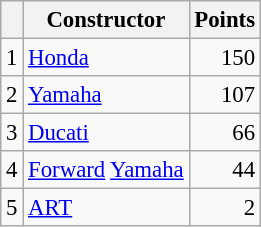<table class="wikitable" style="font-size: 95%;">
<tr>
<th></th>
<th>Constructor</th>
<th>Points</th>
</tr>
<tr>
<td align=center>1</td>
<td> <a href='#'>Honda</a></td>
<td align=right>150</td>
</tr>
<tr>
<td align=center>2</td>
<td> <a href='#'>Yamaha</a></td>
<td align=right>107</td>
</tr>
<tr>
<td align=center>3</td>
<td> <a href='#'>Ducati</a></td>
<td align=right>66</td>
</tr>
<tr>
<td align=center>4</td>
<td> <a href='#'>Forward</a> <a href='#'>Yamaha</a></td>
<td align=right>44</td>
</tr>
<tr>
<td align=center>5</td>
<td> <a href='#'>ART</a></td>
<td align=right>2</td>
</tr>
</table>
